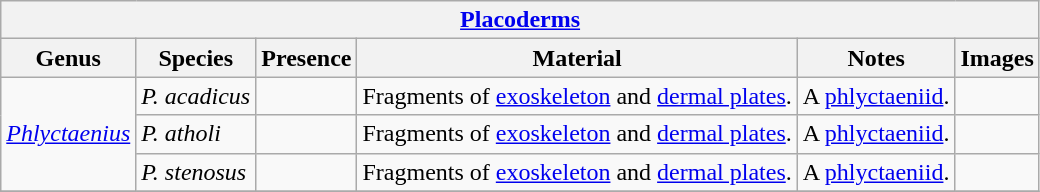<table class="wikitable" align="center">
<tr>
<th colspan="6" align="center"><strong><a href='#'>Placoderms</a></strong></th>
</tr>
<tr>
<th>Genus</th>
<th>Species</th>
<th>Presence</th>
<th><strong>Material</strong></th>
<th>Notes</th>
<th>Images</th>
</tr>
<tr>
<td rowspan=3><em><a href='#'>Phlyctaenius</a></em></td>
<td><em>P. acadicus</em></td>
<td></td>
<td>Fragments of <a href='#'>exoskeleton</a> and <a href='#'>dermal plates</a>.</td>
<td>A <a href='#'>phlyctaeniid</a>.</td>
<td></td>
</tr>
<tr>
<td><em>P. atholi</em></td>
<td></td>
<td>Fragments of <a href='#'>exoskeleton</a> and <a href='#'>dermal plates</a>.</td>
<td>A <a href='#'>phlyctaeniid</a>.</td>
<td></td>
</tr>
<tr>
<td><em>P. stenosus</em></td>
<td></td>
<td>Fragments of <a href='#'>exoskeleton</a> and <a href='#'>dermal plates</a>.</td>
<td>A <a href='#'>phlyctaeniid</a>.</td>
<td></td>
</tr>
<tr>
</tr>
</table>
